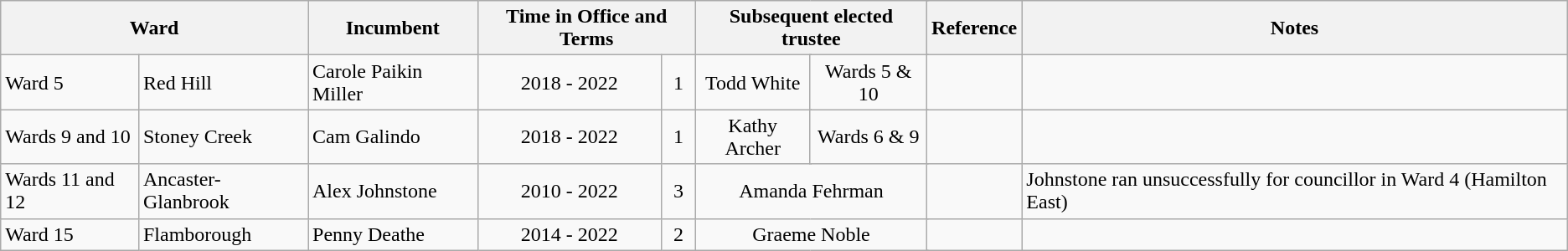<table class="wikitable">
<tr>
<th colspan="2">Ward</th>
<th>Incumbent</th>
<th colspan="2">Time in Office and Terms</th>
<th colspan="4">Subsequent elected trustee</th>
<th>Reference</th>
<th>Notes</th>
</tr>
<tr>
<td>Ward 5</td>
<td>Red Hill</td>
<td>Carole Paikin Miller</td>
<td style="text-align:center;">2018 - 2022</td>
<td style="text-align:center;">1</td>
<td colspan="2"; style="text-align:center;">Todd White</td>
<td colspan="2"; style="text-align:center;">Wards 5 & 10</td>
<td style="text-align:center;"></td>
<td></td>
</tr>
<tr>
<td>Wards 9 and 10</td>
<td>Stoney Creek</td>
<td>Cam Galindo</td>
<td style="text-align:center;">2018 - 2022</td>
<td style="text-align:center;">1</td>
<td colspan="2"; style="text-align:center;">Kathy Archer</td>
<td colspan="2"; style="text-align:center;">Wards 6 & 9</td>
<td style="text-align:center;"></td>
<td></td>
</tr>
<tr>
<td>Wards 11 and 12</td>
<td>Ancaster-Glanbrook</td>
<td>Alex Johnstone</td>
<td style="text-align:center;">2010 - 2022</td>
<td style="text-align:center;">3</td>
<td colspan="4"; style="text-align:center;">Amanda Fehrman</td>
<td style="text-align:center;"></td>
<td>Johnstone ran unsuccessfully for councillor in Ward 4 (Hamilton East)</td>
</tr>
<tr>
<td>Ward 15</td>
<td>Flamborough</td>
<td>Penny Deathe</td>
<td style="text-align:center;">2014 - 2022</td>
<td style="text-align:center;">2</td>
<td colspan="4"; style="text-align:center;">Graeme Noble</td>
<td style="text-align:center;"></td>
<td></td>
</tr>
</table>
